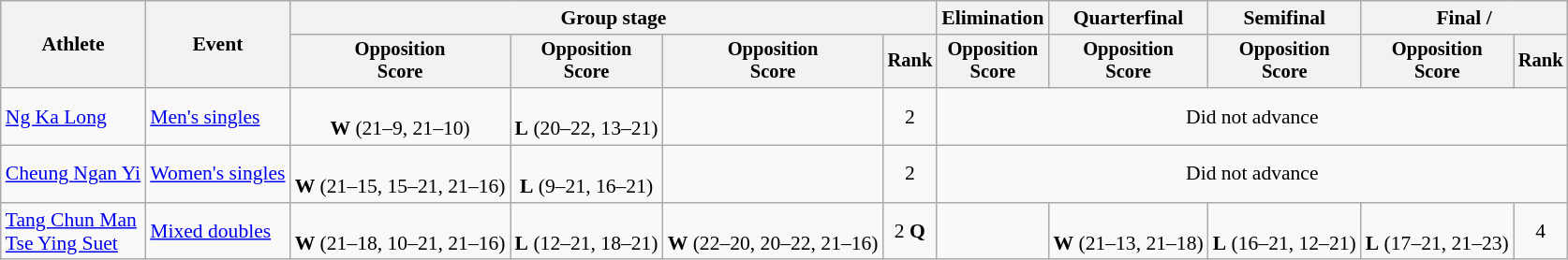<table class="wikitable" style="font-size:90%">
<tr>
<th rowspan=2>Athlete</th>
<th rowspan=2>Event</th>
<th colspan=4>Group stage</th>
<th>Elimination</th>
<th>Quarterfinal</th>
<th>Semifinal</th>
<th colspan=2>Final / </th>
</tr>
<tr style="font-size:95%">
<th>Opposition<br>Score</th>
<th>Opposition<br>Score</th>
<th>Opposition<br>Score</th>
<th>Rank</th>
<th>Opposition<br>Score</th>
<th>Opposition<br>Score</th>
<th>Opposition<br>Score</th>
<th>Opposition<br>Score</th>
<th>Rank</th>
</tr>
<tr align=center>
<td align=left><a href='#'>Ng Ka Long</a></td>
<td align=left><a href='#'>Men's singles</a></td>
<td><br><strong>W</strong> (21–9, 21–10)</td>
<td><br><strong>L</strong> (20–22, 13–21)</td>
<td></td>
<td>2</td>
<td colspan=5>Did not advance</td>
</tr>
<tr align=center>
<td align=left><a href='#'>Cheung Ngan Yi</a></td>
<td align=left><a href='#'>Women's singles</a></td>
<td><br><strong>W</strong> (21–15, 15–21, 21–16)</td>
<td><br><strong>L</strong> (9–21, 16–21)</td>
<td></td>
<td>2</td>
<td colspan=5>Did not advance</td>
</tr>
<tr align=center>
<td align=left><a href='#'>Tang Chun Man</a><br><a href='#'>Tse Ying Suet</a></td>
<td align=left><a href='#'>Mixed doubles</a></td>
<td><br><strong>W</strong> (21–18, 10–21, 21–16)</td>
<td><br><strong>L</strong> (12–21, 18–21)</td>
<td><br><strong>W</strong> (22–20, 20–22, 21–16)</td>
<td>2 <strong>Q</strong></td>
<td></td>
<td><br> <strong>W</strong> (21–13, 21–18)</td>
<td><br><strong>L</strong> (16–21, 12–21)</td>
<td><br><strong>L</strong> (17–21, 21–23)</td>
<td>4</td>
</tr>
</table>
